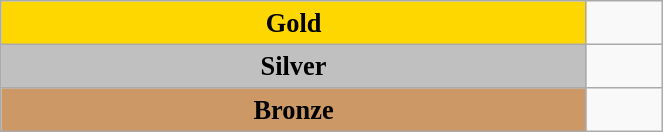<table class="wikitable" style=" text-align:center; font-size:110%;" width="35%">
<tr>
<td rowspan="1" bgcolor="gold"><strong>Gold</strong></td>
<td align=left></td>
</tr>
<tr>
<td rowspan="1" bgcolor="silver"><strong>Silver</strong></td>
<td align=left></td>
</tr>
<tr>
<td rowspan="1" bgcolor="#cc9966"><strong>Bronze</strong></td>
<td align=left></td>
</tr>
</table>
